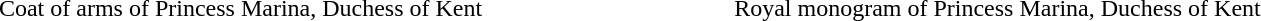<table border="0" align="center" width="80%">
<tr>
<th width=25%></th>
<th width=25%></th>
</tr>
<tr>
<td style="text-align: center;">Coat of arms of Princess Marina, Duchess of Kent</td>
<td style="text-align: center;">Royal monogram of Princess Marina, Duchess of Kent</td>
</tr>
</table>
